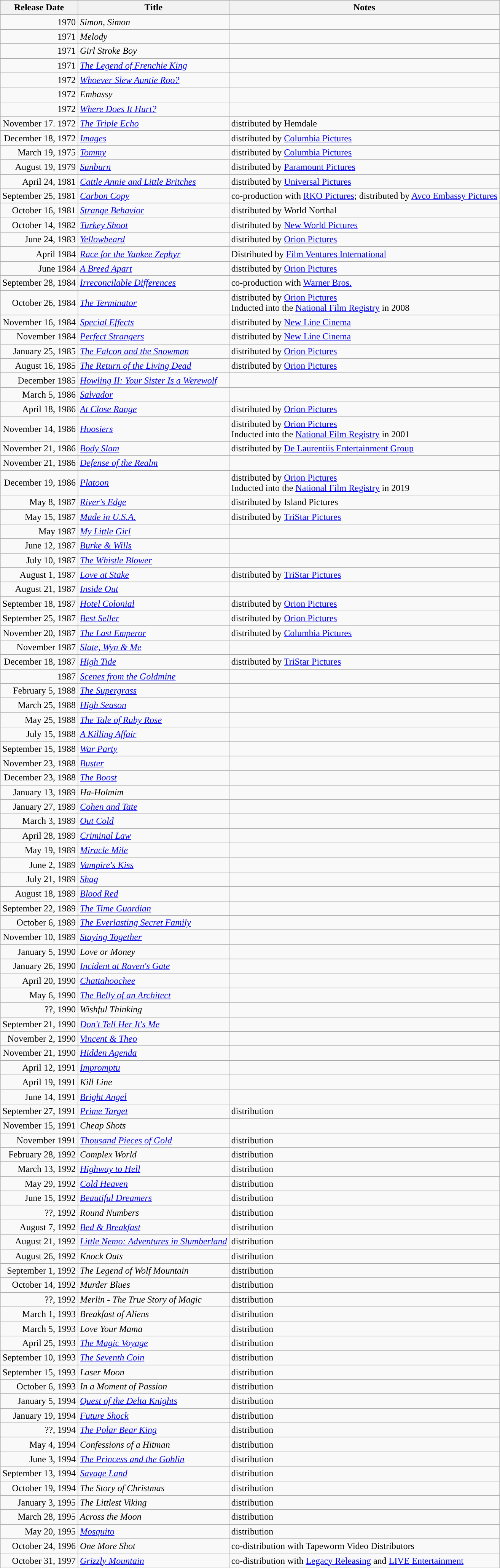<table class="wikitable sortable">
<tr>
<th>Release Date</th>
<th>Title</th>
<th>Notes</th>
</tr>
<tr>
<td style=text-align:right>1970</td>
<td><em>Simon, Simon</em></td>
<td></td>
</tr>
<tr>
<td style=text-align:right>1971</td>
<td><em>Melody</em></td>
<td></td>
</tr>
<tr>
<td style=text-align:right>1971</td>
<td><em>Girl Stroke Boy</em></td>
<td></td>
</tr>
<tr>
<td style=text-align:right>1971</td>
<td><em><a href='#'>The Legend of Frenchie King</a></em></td>
<td></td>
</tr>
<tr>
<td style=text-align:right>1972</td>
<td><em><a href='#'>Whoever Slew Auntie Roo?</a></em></td>
<td></td>
</tr>
<tr>
<td style=text-align:right>1972</td>
<td><em>Embassy</em></td>
<td></td>
</tr>
<tr>
<td style=text-align:right>1972</td>
<td><em><a href='#'>Where Does It Hurt?</a></em></td>
<td></td>
</tr>
<tr>
<td style=text-align:right>November 17. 1972</td>
<td><em><a href='#'>The Triple Echo</a></em></td>
<td>distributed by Hemdale</td>
</tr>
<tr>
<td style=text-align:right>December 18, 1972</td>
<td><em><a href='#'>Images</a></em></td>
<td>distributed by <a href='#'>Columbia Pictures</a></td>
</tr>
<tr>
<td style="text-align:right">March 19, 1975</td>
<td><em><a href='#'>Tommy</a></em></td>
<td>distributed by <a href='#'>Columbia Pictures</a></td>
</tr>
<tr>
<td style="text-align:right;">August 19, 1979</td>
<td><em><a href='#'>Sunburn</a></em></td>
<td>distributed by <a href='#'>Paramount Pictures</a></td>
</tr>
<tr>
<td style="text-align:right;">April 24, 1981</td>
<td><em><a href='#'>Cattle Annie and Little Britches</a></em></td>
<td>distributed by <a href='#'>Universal Pictures</a></td>
</tr>
<tr>
<td style="text-align:right;">September 25, 1981</td>
<td><em><a href='#'>Carbon Copy</a></em></td>
<td>co-production with <a href='#'>RKO Pictures</a>; distributed by <a href='#'>Avco Embassy Pictures</a></td>
</tr>
<tr>
<td style="text-align:right;">October 16, 1981</td>
<td><em><a href='#'>Strange Behavior</a></em></td>
<td>distributed by World Northal</td>
</tr>
<tr>
<td style="text-align:right;">October 14, 1982</td>
<td><em><a href='#'>Turkey Shoot</a></em></td>
<td>distributed by <a href='#'>New World Pictures</a></td>
</tr>
<tr>
<td style="text-align:right;">June 24, 1983</td>
<td><em><a href='#'>Yellowbeard</a></em></td>
<td>distributed by <a href='#'>Orion Pictures</a></td>
</tr>
<tr>
<td style="text-align:right;">April 1984</td>
<td><em><a href='#'>Race for the Yankee Zephyr</a></em></td>
<td>Distributed by <a href='#'>Film Ventures International</a></td>
</tr>
<tr>
<td style="text-align:right;">June 1984</td>
<td><em><a href='#'>A Breed Apart</a></em></td>
<td>distributed by <a href='#'>Orion Pictures</a></td>
</tr>
<tr>
<td style="text-align:right;">September 28, 1984</td>
<td><em><a href='#'>Irreconcilable Differences</a></em></td>
<td>co-production with <a href='#'>Warner Bros.</a></td>
</tr>
<tr>
<td style="text-align:right;">October 26, 1984</td>
<td><em><a href='#'>The Terminator</a></em></td>
<td>distributed by <a href='#'>Orion Pictures</a><br>Inducted into the <a href='#'>National Film Registry</a> in 2008</td>
</tr>
<tr>
<td style="text-align:right;">November 16, 1984</td>
<td><em><a href='#'>Special Effects</a></em></td>
<td>distributed by <a href='#'>New Line Cinema</a></td>
</tr>
<tr>
<td style="text-align:right;">November 1984</td>
<td><em><a href='#'>Perfect Strangers</a></em></td>
<td>distributed by <a href='#'>New Line Cinema</a></td>
</tr>
<tr>
<td style="text-align:right;">January 25, 1985</td>
<td><em><a href='#'>The Falcon and the Snowman</a></em></td>
<td>distributed by <a href='#'>Orion Pictures</a></td>
</tr>
<tr>
<td style="text-align:right;">August 16, 1985</td>
<td><em><a href='#'>The Return of the Living Dead</a></em></td>
<td>distributed by <a href='#'>Orion Pictures</a></td>
</tr>
<tr>
<td style="text-align:right;">December 1985</td>
<td><em><a href='#'>Howling II: Your Sister Is a Werewolf</a></em></td>
<td></td>
</tr>
<tr>
<td style="text-align:right;">March 5, 1986</td>
<td><em><a href='#'>Salvador</a></em></td>
<td></td>
</tr>
<tr>
<td style="text-align:right;">April 18, 1986</td>
<td><em><a href='#'>At Close Range</a></em></td>
<td>distributed by <a href='#'>Orion Pictures</a></td>
</tr>
<tr>
<td style="text-align:right;">November 14, 1986</td>
<td><em><a href='#'>Hoosiers</a></em></td>
<td>distributed by <a href='#'>Orion Pictures</a><br>Inducted into the <a href='#'>National Film Registry</a> in 2001</td>
</tr>
<tr>
<td style="text-align:right;">November 21, 1986</td>
<td><em><a href='#'>Body Slam</a></em></td>
<td>distributed by <a href='#'>De Laurentiis Entertainment Group</a></td>
</tr>
<tr>
<td style="text-align:right;">November 21, 1986</td>
<td><em><a href='#'>Defense of the Realm</a></em></td>
<td></td>
</tr>
<tr>
<td style="text-align:right;">December 19, 1986</td>
<td><em><a href='#'>Platoon</a></em></td>
<td>distributed by <a href='#'>Orion Pictures</a><br>Inducted into the <a href='#'>National Film Registry</a> in 2019</td>
</tr>
<tr>
<td style="text-align:right;">May 8, 1987</td>
<td><em><a href='#'>River's Edge</a></em></td>
<td>distributed by Island Pictures</td>
</tr>
<tr>
<td style="text-align:right;">May 15, 1987</td>
<td><em><a href='#'>Made in U.S.A.</a></em></td>
<td>distributed by <a href='#'>TriStar Pictures</a></td>
</tr>
<tr>
<td style="text-align:right;">May 1987</td>
<td><em><a href='#'>My Little Girl</a></em></td>
<td></td>
</tr>
<tr>
<td style="text-align:right;">June 12, 1987</td>
<td><em><a href='#'>Burke & Wills</a></em></td>
<td></td>
</tr>
<tr>
<td style="text-align:right;">July 10, 1987</td>
<td><em><a href='#'>The Whistle Blower</a></em></td>
<td></td>
</tr>
<tr>
<td style="text-align:right;">August 1, 1987</td>
<td><em><a href='#'>Love at Stake</a></em></td>
<td>distributed by <a href='#'>TriStar Pictures</a></td>
</tr>
<tr>
<td style="text-align:right;">August 21, 1987</td>
<td><em><a href='#'>Inside Out</a></em></td>
<td></td>
</tr>
<tr>
<td style="text-align:right;">September 18, 1987</td>
<td><em><a href='#'>Hotel Colonial</a></em></td>
<td>distributed by <a href='#'>Orion Pictures</a></td>
</tr>
<tr>
<td style="text-align:right;">September 25, 1987</td>
<td><em><a href='#'>Best Seller</a></em></td>
<td>distributed by <a href='#'>Orion Pictures</a></td>
</tr>
<tr>
<td style="text-align:right;">November 20, 1987</td>
<td><em><a href='#'>The Last Emperor</a></em></td>
<td>distributed by <a href='#'>Columbia Pictures</a></td>
</tr>
<tr>
<td style="text-align:right;">November 1987</td>
<td><em><a href='#'>Slate, Wyn & Me</a></em></td>
<td></td>
</tr>
<tr>
<td style="text-align:right;">December 18, 1987</td>
<td><em><a href='#'>High Tide</a></em></td>
<td>distributed by <a href='#'>TriStar Pictures</a></td>
</tr>
<tr>
<td style="text-align:right;">1987</td>
<td><em><a href='#'>Scenes from the Goldmine</a></em></td>
<td></td>
</tr>
<tr>
<td style="text-align:right;">February 5, 1988</td>
<td><em><a href='#'>The Supergrass</a></em></td>
<td></td>
</tr>
<tr>
<td style="text-align:right;">March 25, 1988</td>
<td><em><a href='#'>High Season</a></em></td>
<td></td>
</tr>
<tr>
<td style="text-align:right;">May 25, 1988</td>
<td><em><a href='#'>The Tale of Ruby Rose</a></em></td>
<td></td>
</tr>
<tr>
<td style="text-align:right;">July 15, 1988</td>
<td><em><a href='#'>A Killing Affair</a></em></td>
<td></td>
</tr>
<tr>
<td style="text-align:right;">September 15, 1988</td>
<td><em><a href='#'>War Party</a></em></td>
<td></td>
</tr>
<tr>
<td style="text-align:right;">November 23, 1988</td>
<td><em><a href='#'>Buster</a></em></td>
<td></td>
</tr>
<tr>
<td style="text-align:right;">December 23, 1988</td>
<td><em><a href='#'>The Boost</a></em></td>
<td></td>
</tr>
<tr>
<td style="text-align:right;">January 13, 1989</td>
<td><em>Ha-Holmim</em></td>
<td></td>
</tr>
<tr>
<td style="text-align:right;">January 27, 1989</td>
<td><em><a href='#'>Cohen and Tate</a></em></td>
<td></td>
</tr>
<tr>
<td style="text-align:right;">March 3, 1989</td>
<td><em><a href='#'>Out Cold</a></em></td>
<td></td>
</tr>
<tr>
<td style="text-align:right;">April 28, 1989</td>
<td><em><a href='#'>Criminal Law</a></em></td>
<td></td>
</tr>
<tr>
<td style="text-align:right;">May 19, 1989</td>
<td><em><a href='#'>Miracle Mile</a></em></td>
<td></td>
</tr>
<tr>
<td style="text-align:right;">June 2, 1989</td>
<td><em><a href='#'>Vampire's Kiss</a></em></td>
<td></td>
</tr>
<tr>
<td style="text-align:right;">July 21, 1989</td>
<td><em><a href='#'>Shag</a></em></td>
<td></td>
</tr>
<tr>
<td style="text-align:right;">August 18, 1989</td>
<td><em><a href='#'>Blood Red</a></em></td>
<td></td>
</tr>
<tr>
<td style="text-align:right;">September 22, 1989</td>
<td><em><a href='#'>The Time Guardian</a></em></td>
<td></td>
</tr>
<tr>
<td style="text-align:right;">October 6, 1989</td>
<td><em><a href='#'>The Everlasting Secret Family</a></em></td>
<td></td>
</tr>
<tr>
<td style="text-align:right;">November 10, 1989</td>
<td><em><a href='#'>Staying Together</a></em></td>
<td></td>
</tr>
<tr>
<td style="text-align:right;">January 5, 1990</td>
<td><em>Love or Money</em></td>
<td></td>
</tr>
<tr>
<td style="text-align:right;">January 26, 1990</td>
<td><em><a href='#'>Incident at Raven's Gate</a></em></td>
<td></td>
</tr>
<tr>
<td style="text-align:right;">April 20, 1990</td>
<td><em><a href='#'>Chattahoochee</a></em></td>
<td></td>
</tr>
<tr>
<td style="text-align:right;">May 6, 1990</td>
<td><em><a href='#'>The Belly of an Architect</a></em></td>
<td></td>
</tr>
<tr>
<td style="text-align:right;">??, 1990</td>
<td><em>Wishful Thinking</em></td>
<td></td>
</tr>
<tr>
<td style="text-align:right;">September 21, 1990</td>
<td><em><a href='#'>Don't Tell Her It's Me</a></em></td>
<td></td>
</tr>
<tr>
<td style="text-align:right;">November 2, 1990</td>
<td><em><a href='#'>Vincent & Theo</a></em></td>
<td></td>
</tr>
<tr>
<td style="text-align:right;">November 21, 1990</td>
<td><em><a href='#'>Hidden Agenda</a></em></td>
<td></td>
</tr>
<tr>
<td style="text-align:right;">April 12, 1991</td>
<td><em><a href='#'>Impromptu</a></em></td>
<td></td>
</tr>
<tr>
<td style="text-align:right;">April 19, 1991</td>
<td><em>Kill Line</em></td>
<td></td>
</tr>
<tr>
<td style="text-align:right;">June 14, 1991</td>
<td><em><a href='#'>Bright Angel</a></em></td>
<td></td>
</tr>
<tr>
<td style="text-align:right;">September 27, 1991</td>
<td><em><a href='#'>Prime Target</a></em></td>
<td>distribution</td>
</tr>
<tr>
<td style="text-align:right;">November 15, 1991</td>
<td><em>Cheap Shots</em></td>
<td></td>
</tr>
<tr>
<td style="text-align:right;">November 1991</td>
<td><em><a href='#'>Thousand Pieces of Gold</a></em></td>
<td>distribution</td>
</tr>
<tr>
<td style="text-align:right;">February 28, 1992</td>
<td><em>Complex World</em></td>
<td>distribution</td>
</tr>
<tr>
<td style="text-align:right;">March 13, 1992</td>
<td><em><a href='#'>Highway to Hell</a></em></td>
<td>distribution</td>
</tr>
<tr>
<td style="text-align:right;">May 29, 1992</td>
<td><em><a href='#'>Cold Heaven</a></em></td>
<td>distribution</td>
</tr>
<tr>
<td style="text-align:right;">June 15, 1992</td>
<td><em><a href='#'>Beautiful Dreamers</a></em></td>
<td>distribution</td>
</tr>
<tr>
<td style="text-align:right;">??, 1992</td>
<td><em>Round Numbers</em></td>
<td>distribution</td>
</tr>
<tr>
<td style="text-align:right;">August 7, 1992</td>
<td><em><a href='#'>Bed & Breakfast</a></em></td>
<td>distribution</td>
</tr>
<tr>
<td style="text-align:right;">August 21, 1992</td>
<td><em><a href='#'>Little Nemo: Adventures in Slumberland</a></em></td>
<td>distribution</td>
</tr>
<tr>
<td style="text-align:right;">August 26, 1992</td>
<td><em>Knock Outs</em></td>
<td>distribution</td>
</tr>
<tr>
<td style="text-align:right;">September 1, 1992</td>
<td><em>The Legend of Wolf Mountain</em></td>
<td>distribution</td>
</tr>
<tr>
<td style="text-align:right;">October 14, 1992</td>
<td><em>Murder Blues</em></td>
<td>distribution</td>
</tr>
<tr>
<td style="text-align:right;">??, 1992</td>
<td><em>Merlin - The True Story of Magic</em></td>
<td>distribution</td>
</tr>
<tr>
<td style="text-align:right;">March 1, 1993</td>
<td><em>Breakfast of Aliens</em></td>
<td>distribution</td>
</tr>
<tr>
<td style="text-align:right;">March 5, 1993</td>
<td><em>Love Your Mama</em></td>
<td>distribution</td>
</tr>
<tr>
<td style="text-align:right;">April 25, 1993</td>
<td><em><a href='#'>The Magic Voyage</a></em></td>
<td>distribution</td>
</tr>
<tr>
<td style="text-align:right;">September 10, 1993</td>
<td><em><a href='#'>The Seventh Coin</a></em></td>
<td>distribution</td>
</tr>
<tr>
<td style="text-align:right;">September 15, 1993</td>
<td><em>Laser Moon</em></td>
<td>distribution</td>
</tr>
<tr>
<td style="text-align:right;">October 6, 1993</td>
<td><em>In a Moment of Passion</em></td>
<td>distribution</td>
</tr>
<tr>
<td style="text-align:right;">January 5, 1994</td>
<td><em><a href='#'>Quest of the Delta Knights</a></em></td>
<td>distribution</td>
</tr>
<tr>
<td style="text-align:right;">January 19, 1994</td>
<td><em><a href='#'>Future Shock</a></em></td>
<td>distribution</td>
</tr>
<tr>
<td style="text-align:right;">??, 1994</td>
<td><em><a href='#'>The Polar Bear King</a></em></td>
<td>distribution</td>
</tr>
<tr>
<td style="text-align:right;">May 4, 1994</td>
<td><em>Confessions of a Hitman</em></td>
<td>distribution</td>
</tr>
<tr>
<td style="text-align:right;">June 3, 1994</td>
<td><em><a href='#'>The Princess and the Goblin</a></em></td>
<td>distribution</td>
</tr>
<tr>
<td style="text-align:right;">September 13, 1994</td>
<td><em><a href='#'>Savage Land</a></em></td>
<td>distribution</td>
</tr>
<tr>
<td style="text-align:right;">October 19, 1994</td>
<td><em>The Story of Christmas</em></td>
<td>distribution</td>
</tr>
<tr>
<td style="text-align:right;">January 3, 1995</td>
<td><em>The Littlest Viking</em></td>
<td>distribution</td>
</tr>
<tr>
<td style="text-align:right;">March 28, 1995</td>
<td><em>Across the Moon</em></td>
<td>distribution</td>
</tr>
<tr>
<td style="text-align:right;">May 20, 1995</td>
<td><em><a href='#'>Mosquito</a></em></td>
<td>distribution</td>
</tr>
<tr>
<td style="text-align:right;">October 24, 1996</td>
<td><em>One More Shot</em></td>
<td>co-distribution with Tapeworm Video Distributors</td>
</tr>
<tr>
<td style="text-align:right;">October 31, 1997</td>
<td><em><a href='#'>Grizzly Mountain</a></em></td>
<td>co-distribution with <a href='#'>Legacy Releasing</a> and <a href='#'>LIVE Entertainment</a></td>
</tr>
</table>
